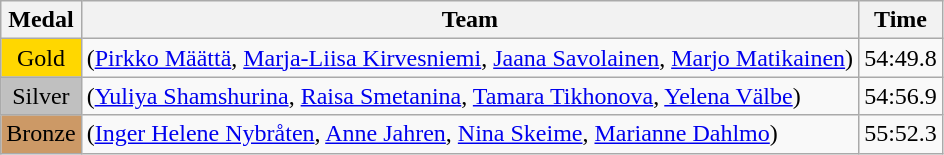<table class="wikitable">
<tr>
<th>Medal</th>
<th>Team</th>
<th>Time</th>
</tr>
<tr>
<td style="text-align:center;background-color:gold;">Gold</td>
<td> (<a href='#'>Pirkko Määttä</a>, <a href='#'>Marja-Liisa Kirvesniemi</a>, <a href='#'>Jaana Savolainen</a>, <a href='#'>Marjo Matikainen</a>)</td>
<td>54:49.8</td>
</tr>
<tr>
<td style="text-align:center;background-color:silver;">Silver</td>
<td> (<a href='#'>Yuliya Shamshurina</a>, <a href='#'>Raisa Smetanina</a>, <a href='#'>Tamara Tikhonova</a>, <a href='#'>Yelena Välbe</a>)</td>
<td>54:56.9</td>
</tr>
<tr>
<td style="text-align:center;background-color:#CC9966;">Bronze</td>
<td> (<a href='#'>Inger Helene Nybråten</a>, <a href='#'>Anne Jahren</a>, <a href='#'>Nina Skeime</a>, <a href='#'>Marianne Dahlmo</a>)</td>
<td>55:52.3</td>
</tr>
</table>
